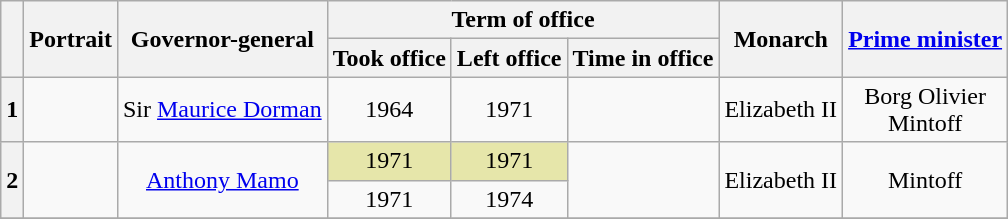<table class="wikitable" style="text-align:center">
<tr>
<th rowspan="2"></th>
<th rowspan="2">Portrait</th>
<th rowspan="2">Governor-general<br></th>
<th colspan="3">Term of office</th>
<th rowspan="2">Monarch</th>
<th rowspan="2"><a href='#'>Prime minister</a></th>
</tr>
<tr>
<th>Took office</th>
<th>Left office</th>
<th>Time in office</th>
</tr>
<tr>
<th>1</th>
<td></td>
<td>Sir <a href='#'>Maurice Dorman</a><br></td>
<td> 1964</td>
<td> 1971</td>
<td></td>
<td>Elizabeth II</td>
<td>Borg Olivier<br>Mintoff</td>
</tr>
<tr>
<th rowspan="2">2</th>
<td rowspan="2"></td>
<td rowspan="2" Sir><a href='#'>Anthony Mamo</a><br></td>
<td style="background:#e6e6aa;"> 1971</td>
<td style="background:#e6e6aa;"> 1971</td>
<td rowspan="2"></td>
<td rowspan="2">Elizabeth II</td>
<td rowspan="2">Mintoff</td>
</tr>
<tr>
<td> 1971</td>
<td> 1974</td>
</tr>
<tr>
</tr>
</table>
